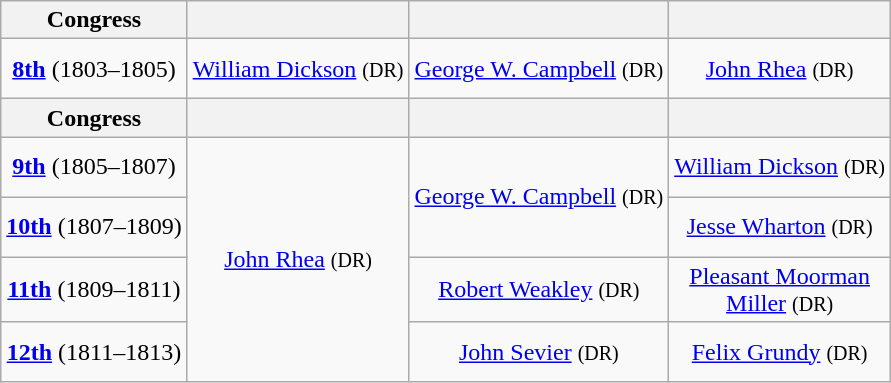<table class=wikitable style="text-align:center">
<tr>
<th>Congress</th>
<th></th>
<th></th>
<th></th>
</tr>
<tr style="height:2.5em">
<td><strong><a href='#'>8th</a></strong> (1803–1805)</td>
<td><a href='#'>William Dickson</a> <small>(DR)</small></td>
<td><a href='#'>George W. Campbell</a> <small>(DR)</small></td>
<td><a href='#'>John Rhea</a> <small>(DR)</small></td>
</tr>
<tr>
<th>Congress</th>
<th></th>
<th></th>
<th></th>
</tr>
<tr style="height:2.5em">
<td><strong><a href='#'>9th</a></strong> (1805–1807)</td>
<td rowspan=4 ><a href='#'>John Rhea</a> <small>(DR)</small></td>
<td rowspan=2 ><a href='#'>George W. Campbell</a> <small>(DR)</small></td>
<td><a href='#'>William Dickson</a> <small>(DR)</small></td>
</tr>
<tr style="height:2.5em">
<td><strong><a href='#'>10th</a></strong> (1807–1809)</td>
<td><a href='#'>Jesse Wharton</a> <small>(DR)</small></td>
</tr>
<tr style="height:2.5em">
<td><strong><a href='#'>11th</a></strong> (1809–1811)</td>
<td><a href='#'>Robert Weakley</a> <small>(DR)</small></td>
<td><a href='#'>Pleasant Moorman<br>Miller</a> <small>(DR)</small></td>
</tr>
<tr style="height:2.5em">
<td><strong><a href='#'>12th</a></strong> (1811–1813)</td>
<td><a href='#'>John Sevier</a> <small>(DR)</small></td>
<td><a href='#'>Felix Grundy</a> <small>(DR)</small></td>
</tr>
</table>
